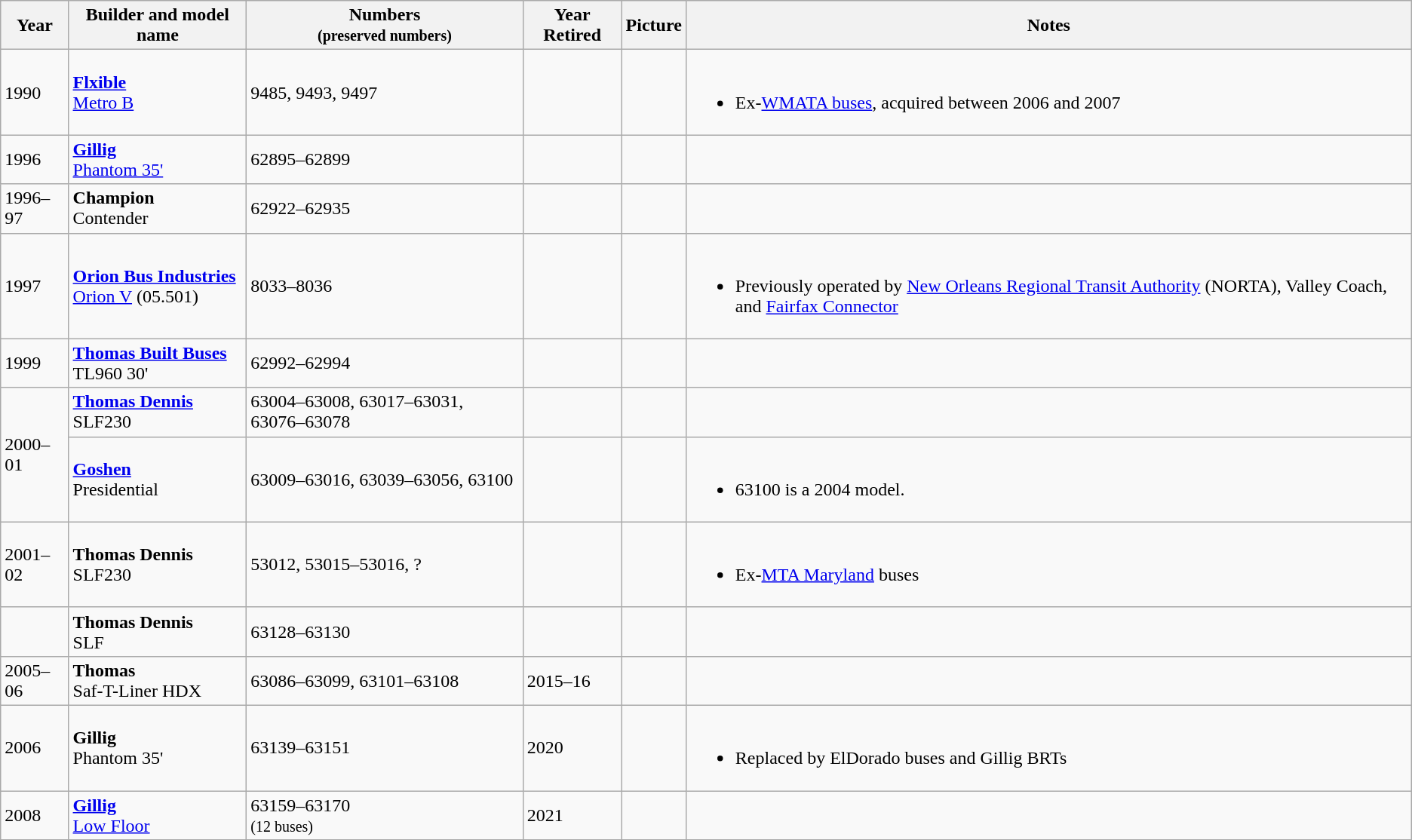<table class="wikitable sortable">
<tr>
<th>Year</th>
<th>Builder and model name</th>
<th>Numbers<br><small>(preserved numbers)</small></th>
<th>Year Retired</th>
<th>Picture</th>
<th>Notes</th>
</tr>
<tr>
<td>1990</td>
<td><strong><a href='#'>Flxible</a></strong><br> <a href='#'>Metro B</a></td>
<td>9485, 9493, 9497</td>
<td></td>
<td></td>
<td><br><ul><li>Ex-<a href='#'>WMATA buses</a>, acquired between 2006 and 2007</li></ul></td>
</tr>
<tr>
<td>1996</td>
<td><strong><a href='#'>Gillig</a></strong><br><a href='#'>Phantom 35'</a></td>
<td>62895–62899</td>
<td></td>
<td></td>
<td></td>
</tr>
<tr>
<td>1996–97</td>
<td><strong>Champion</strong><br>Contender</td>
<td>62922–62935</td>
<td></td>
<td></td>
<td></td>
</tr>
<tr>
<td>1997</td>
<td><strong><a href='#'>Orion Bus Industries</a></strong><br><a href='#'>Orion V</a> (05.501)</td>
<td>8033–8036</td>
<td></td>
<td></td>
<td><br><ul><li>Previously operated by <a href='#'>New Orleans Regional Transit Authority</a> (NORTA), Valley Coach, and <a href='#'>Fairfax Connector</a></li></ul></td>
</tr>
<tr>
<td>1999</td>
<td><strong><a href='#'>Thomas Built Buses</a></strong><br>TL960 30'</td>
<td>62992–62994</td>
<td></td>
<td></td>
<td></td>
</tr>
<tr>
<td rowspan=2>2000–01</td>
<td><strong><a href='#'>Thomas Dennis</a></strong><br>SLF230</td>
<td>63004–63008, 63017–63031, 63076–63078</td>
<td></td>
<td></td>
<td></td>
</tr>
<tr>
<td><strong><a href='#'>Goshen</a></strong><br>Presidential</td>
<td>63009–63016, 63039–63056, 63100</td>
<td></td>
<td></td>
<td><br><ul><li>63100 is a 2004 model.</li></ul></td>
</tr>
<tr>
<td>2001–02</td>
<td><strong>Thomas Dennis</strong><br>SLF230</td>
<td>53012, 53015–53016, ?</td>
<td></td>
<td></td>
<td><br><ul><li>Ex-<a href='#'>MTA Maryland</a> buses</li></ul></td>
</tr>
<tr>
<td></td>
<td><strong>Thomas Dennis</strong><br>SLF</td>
<td>63128–63130</td>
<td></td>
<td></td>
<td></td>
</tr>
<tr>
<td>2005–06</td>
<td><strong>Thomas</strong><br>Saf-T-Liner HDX</td>
<td>63086–63099, 63101–63108</td>
<td>2015–16</td>
<td></td>
<td></td>
</tr>
<tr>
<td>2006</td>
<td><strong>Gillig</strong><br>Phantom 35'</td>
<td>63139–63151</td>
<td>2020</td>
<td></td>
<td><br><ul><li>Replaced by ElDorado buses and Gillig BRTs</li></ul></td>
</tr>
<tr>
<td>2008</td>
<td><strong><a href='#'>Gillig</a></strong><br><a href='#'>Low Floor</a></td>
<td>63159–63170<br><small>(12 buses)</small></td>
<td>2021</td>
<td></td>
<td></td>
</tr>
<tr>
</tr>
</table>
